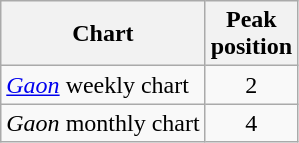<table class="wikitable sortable">
<tr>
<th>Chart</th>
<th>Peak<br>position</th>
</tr>
<tr>
<td><em><a href='#'>Gaon</a></em> weekly chart</td>
<td style="text-align:center;">2</td>
</tr>
<tr>
<td><em>Gaon</em> monthly chart</td>
<td style="text-align:center;">4</td>
</tr>
</table>
